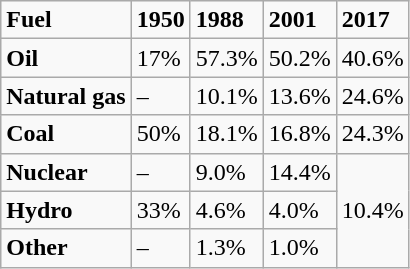<table class="wikitable floatright">
<tr>
<td><strong>Fuel</strong></td>
<td><strong>1950</strong></td>
<td><strong>1988</strong></td>
<td><strong>2001</strong></td>
<td><strong>2017</strong></td>
</tr>
<tr>
<td><strong>Oil</strong></td>
<td>17%</td>
<td>57.3%</td>
<td>50.2%</td>
<td>40.6%</td>
</tr>
<tr>
<td><strong>Natural gas</strong></td>
<td>–</td>
<td>10.1%</td>
<td>13.6%</td>
<td>24.6%</td>
</tr>
<tr>
<td><strong>Coal</strong></td>
<td>50%</td>
<td>18.1%</td>
<td>16.8%</td>
<td>24.3%</td>
</tr>
<tr>
<td><strong>Nuclear</strong></td>
<td>–</td>
<td>9.0%</td>
<td>14.4%</td>
<td rowspan=3>10.4%</td>
</tr>
<tr>
<td><strong>Hydro</strong></td>
<td>33%</td>
<td>4.6%</td>
<td>4.0%</td>
</tr>
<tr>
<td><strong>Other</strong></td>
<td>–</td>
<td>1.3%</td>
<td>1.0%</td>
</tr>
</table>
